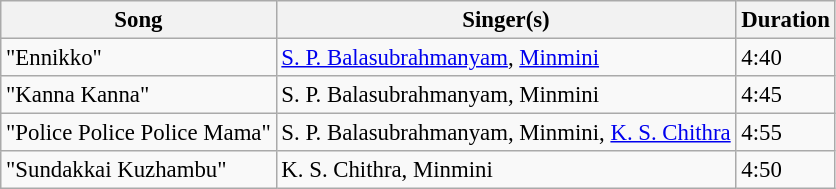<table class="wikitable" style="font-size:95%;">
<tr>
<th>Song</th>
<th>Singer(s)</th>
<th>Duration</th>
</tr>
<tr>
<td>"Ennikko"</td>
<td><a href='#'>S. P. Balasubrahmanyam</a>, <a href='#'>Minmini</a></td>
<td>4:40</td>
</tr>
<tr>
<td>"Kanna Kanna"</td>
<td>S. P. Balasubrahmanyam, Minmini</td>
<td>4:45</td>
</tr>
<tr>
<td>"Police Police Police Mama"</td>
<td>S. P. Balasubrahmanyam, Minmini, <a href='#'>K. S. Chithra</a></td>
<td>4:55</td>
</tr>
<tr>
<td>"Sundakkai Kuzhambu"</td>
<td>K. S. Chithra, Minmini</td>
<td>4:50</td>
</tr>
</table>
